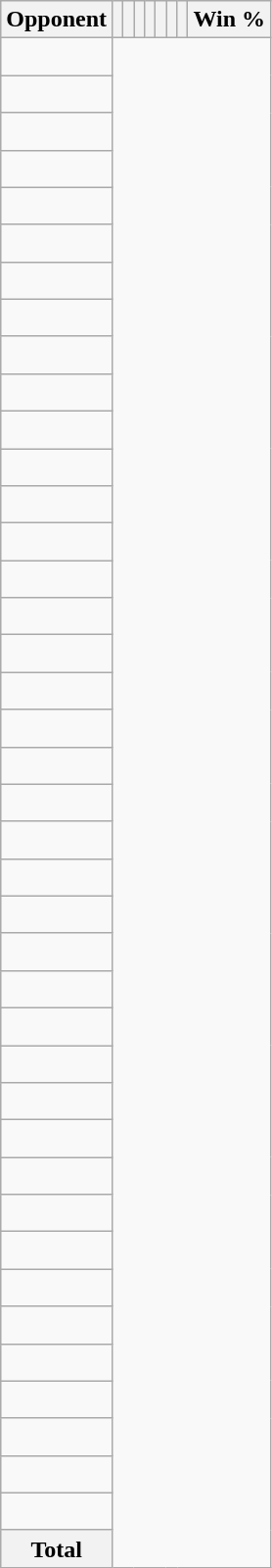<table class="wikitable sortable collapsible collapsed" style="text-align: center;">
<tr>
<th>Opponent</th>
<th></th>
<th></th>
<th></th>
<th></th>
<th></th>
<th></th>
<th></th>
<th>Win %</th>
</tr>
<tr>
<td align="left"><br></td>
</tr>
<tr>
<td align="left"><br></td>
</tr>
<tr>
<td align="left"><br></td>
</tr>
<tr>
<td align="left"><br></td>
</tr>
<tr>
<td align="left"><br></td>
</tr>
<tr>
<td align="left"><br></td>
</tr>
<tr>
<td align="left"><br></td>
</tr>
<tr>
<td align="left"><br></td>
</tr>
<tr>
<td align="left"><br></td>
</tr>
<tr>
<td align="left"><br></td>
</tr>
<tr>
<td align="left"><br></td>
</tr>
<tr>
<td align="left"><br></td>
</tr>
<tr>
<td align="left"><br></td>
</tr>
<tr>
<td align="left"><br></td>
</tr>
<tr>
<td align="left"><br></td>
</tr>
<tr>
<td align="left"><br></td>
</tr>
<tr>
<td align="left"><br></td>
</tr>
<tr>
<td align="left"><br></td>
</tr>
<tr>
<td align="left"><br></td>
</tr>
<tr>
<td align="left"><br></td>
</tr>
<tr>
<td align="left"><br></td>
</tr>
<tr>
<td align="left"><br></td>
</tr>
<tr>
<td align="left"><br></td>
</tr>
<tr>
<td align="left"><br></td>
</tr>
<tr>
<td align="left"><br></td>
</tr>
<tr>
<td align="left"><br></td>
</tr>
<tr>
<td align="left"><br></td>
</tr>
<tr>
<td align="left"><br></td>
</tr>
<tr>
<td align="left"><br></td>
</tr>
<tr>
<td align="left"><br></td>
</tr>
<tr>
<td align="left"><br></td>
</tr>
<tr>
<td align="left"><br></td>
</tr>
<tr>
<td align="left"><br></td>
</tr>
<tr>
<td align="left"><br></td>
</tr>
<tr>
<td align="left"><br></td>
</tr>
<tr>
<td align="left"><br></td>
</tr>
<tr>
<td align="left"><br></td>
</tr>
<tr>
<td align="left"><br></td>
</tr>
<tr>
<td align="left"><br></td>
</tr>
<tr>
<td align="left"><br></td>
</tr>
<tr class="sortbottom">
<th>Total<br></th>
</tr>
</table>
